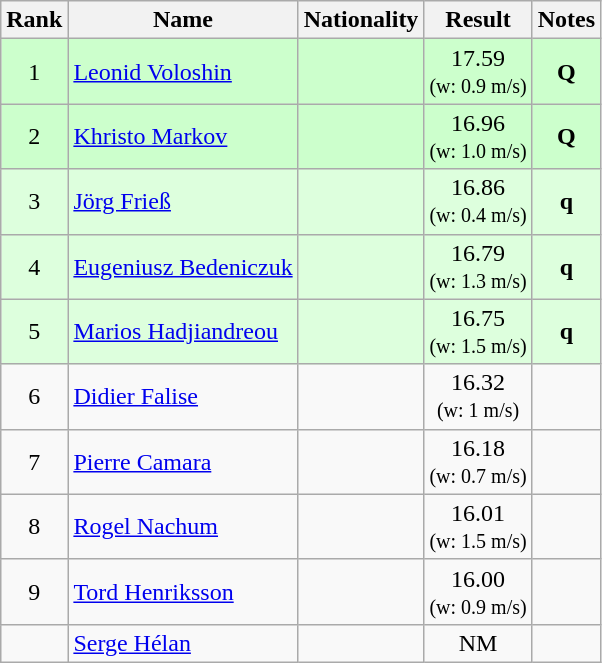<table class="wikitable sortable" style="text-align:center">
<tr>
<th>Rank</th>
<th>Name</th>
<th>Nationality</th>
<th>Result</th>
<th>Notes</th>
</tr>
<tr bgcolor=ccffcc>
<td>1</td>
<td align=left><a href='#'>Leonid Voloshin</a></td>
<td align=left></td>
<td>17.59<br><small>(w: 0.9 m/s)</small></td>
<td><strong>Q</strong></td>
</tr>
<tr bgcolor=ccffcc>
<td>2</td>
<td align=left><a href='#'>Khristo Markov</a></td>
<td align=left></td>
<td>16.96<br><small>(w: 1.0 m/s)</small></td>
<td><strong>Q</strong></td>
</tr>
<tr bgcolor=ddffdd>
<td>3</td>
<td align=left><a href='#'>Jörg Frieß</a></td>
<td align=left></td>
<td>16.86<br><small>(w: 0.4 m/s)</small></td>
<td><strong>q</strong></td>
</tr>
<tr bgcolor=ddffdd>
<td>4</td>
<td align=left><a href='#'>Eugeniusz Bedeniczuk</a></td>
<td align=left></td>
<td>16.79<br><small>(w: 1.3 m/s)</small></td>
<td><strong>q</strong></td>
</tr>
<tr bgcolor=ddffdd>
<td>5</td>
<td align=left><a href='#'>Marios Hadjiandreou</a></td>
<td align=left></td>
<td>16.75<br><small>(w: 1.5 m/s)</small></td>
<td><strong>q</strong></td>
</tr>
<tr>
<td>6</td>
<td align=left><a href='#'>Didier Falise</a></td>
<td align=left></td>
<td>16.32<br><small>(w: 1 m/s)</small></td>
<td></td>
</tr>
<tr>
<td>7</td>
<td align=left><a href='#'>Pierre Camara</a></td>
<td align=left></td>
<td>16.18<br><small>(w: 0.7 m/s)</small></td>
<td></td>
</tr>
<tr>
<td>8</td>
<td align=left><a href='#'>Rogel Nachum</a></td>
<td align=left></td>
<td>16.01<br><small>(w: 1.5 m/s)</small></td>
<td></td>
</tr>
<tr>
<td>9</td>
<td align=left><a href='#'>Tord Henriksson</a></td>
<td align=left></td>
<td>16.00<br><small>(w: 0.9 m/s)</small></td>
<td></td>
</tr>
<tr>
<td></td>
<td align=left><a href='#'>Serge Hélan</a></td>
<td align=left></td>
<td>NM</td>
<td></td>
</tr>
</table>
